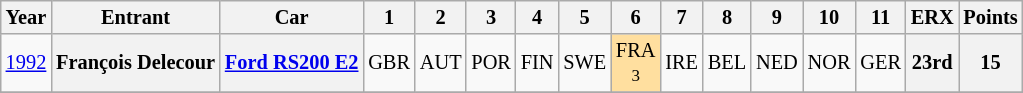<table class="wikitable" border="1" style="text-align:center; font-size:85%;">
<tr valign="top">
<th>Year</th>
<th>Entrant</th>
<th>Car</th>
<th>1</th>
<th>2</th>
<th>3</th>
<th>4</th>
<th>5</th>
<th>6</th>
<th>7</th>
<th>8</th>
<th>9</th>
<th>10</th>
<th>11</th>
<th>ERX</th>
<th>Points</th>
</tr>
<tr>
<td><a href='#'>1992</a></td>
<th nowrap>François Delecour</th>
<th nowrap><a href='#'>Ford RS200 E2</a></th>
<td>GBR<br><small></small></td>
<td>AUT<br><small></small></td>
<td>POR<br><small></small></td>
<td>FIN<br><small></small></td>
<td>SWE<br><small></small></td>
<td style="background:#FFDF9F;">FRA<br><small>3</small></td>
<td>IRE<br><small></small></td>
<td>BEL<br><small></small></td>
<td>NED<br><small></small></td>
<td>NOR<br><small></small></td>
<td>GER<br><small></small></td>
<th>23rd</th>
<th>15</th>
</tr>
<tr>
</tr>
</table>
